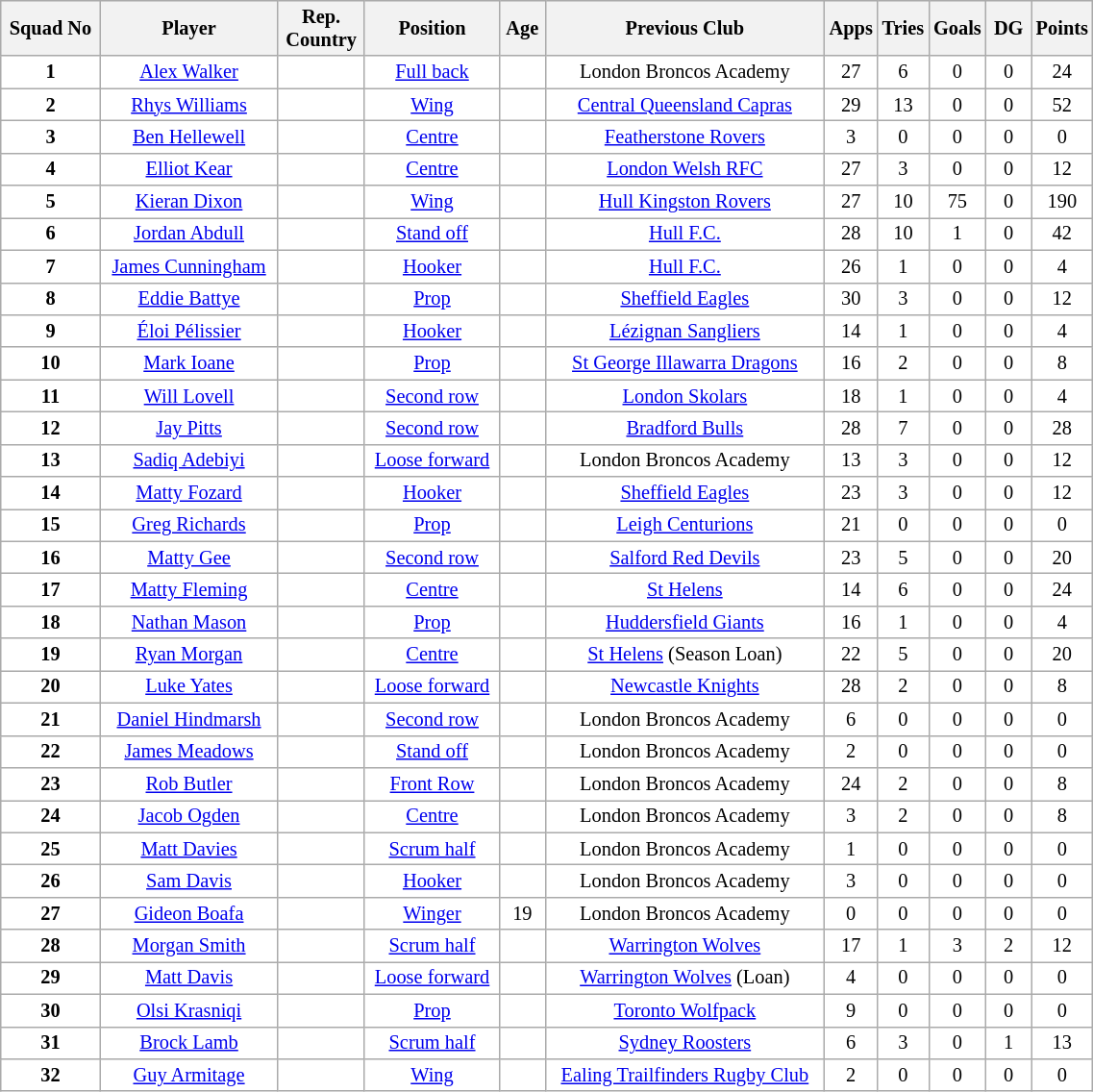<table class="wikitable sortable" style="width:60%; font-size:85%;">
<tr style="background:#efefef;">
<th>Squad No</th>
<th>Player</th>
<th>Rep.<br>Country</th>
<th>Position</th>
<th>Age</th>
<th>Previous Club</th>
<th style="width:25px;">Apps</th>
<th style="width:25px;">Tries</th>
<th style="width:25px;">Goals</th>
<th style="width:25px;">DG</th>
<th style="width:25px;">Points</th>
</tr>
<tr style="background:#fff;">
<td align=center><strong>1</strong></td>
<td align=center><a href='#'>Alex Walker</a></td>
<td align=center></td>
<td align=center><a href='#'>Full back</a></td>
<td align=center></td>
<td align=center> London Broncos Academy</td>
<td align=center>27</td>
<td align=center>6</td>
<td align=center>0</td>
<td align=center>0</td>
<td align=center>24</td>
</tr>
<tr style="background:#fff;">
<td align=center><strong>2</strong></td>
<td align=center><a href='#'>Rhys Williams</a></td>
<td align=center></td>
<td align=center><a href='#'>Wing</a></td>
<td align=center></td>
<td align=center> <a href='#'>Central Queensland Capras</a></td>
<td align=center>29</td>
<td align=center>13</td>
<td align=center>0</td>
<td align=center>0</td>
<td align=center>52</td>
</tr>
<tr style="background:#fff;">
<td align=center><strong>3</strong></td>
<td align=center><a href='#'>Ben Hellewell</a></td>
<td align=center></td>
<td align=center><a href='#'>Centre</a></td>
<td align=center></td>
<td align=center><a href='#'>Featherstone Rovers</a></td>
<td align=center>3</td>
<td align=center>0</td>
<td align=center>0</td>
<td align=center>0</td>
<td align=center>0</td>
</tr>
<tr style="background:#fff;">
<td align=center><strong>4</strong></td>
<td align=center><a href='#'>Elliot Kear</a></td>
<td align=center></td>
<td align=center><a href='#'>Centre</a></td>
<td align=center></td>
<td align=center><a href='#'>London Welsh RFC</a></td>
<td align=center>27</td>
<td align=center>3</td>
<td align=center>0</td>
<td align=center>0</td>
<td align=center>12</td>
</tr>
<tr style="background:#fff;">
<td align=center><strong>5</strong></td>
<td align=center><a href='#'>Kieran Dixon</a></td>
<td align=center></td>
<td align=center><a href='#'>Wing</a></td>
<td align=center></td>
<td align=center> <a href='#'>Hull Kingston Rovers</a></td>
<td align=center>27</td>
<td align=center>10</td>
<td align=center>75</td>
<td align=center>0</td>
<td align=center>190</td>
</tr>
<tr style="background:#fff;">
<td align=center><strong>6</strong></td>
<td align=center><a href='#'>Jordan Abdull</a></td>
<td align=center></td>
<td align=center><a href='#'>Stand off</a></td>
<td align=center></td>
<td align=center> <a href='#'>Hull F.C.</a></td>
<td align=center>28</td>
<td align=center>10</td>
<td align=center>1</td>
<td align=center>0</td>
<td align=center>42</td>
</tr>
<tr style="background:#fff;">
<td align=center><strong>7</strong></td>
<td align=center><a href='#'>James Cunningham</a></td>
<td align=center></td>
<td align=center><a href='#'>Hooker</a></td>
<td align=center></td>
<td align=center> <a href='#'>Hull F.C.</a></td>
<td align=center>26</td>
<td align=center>1</td>
<td align=center>0</td>
<td align=center>0</td>
<td align=center>4</td>
</tr>
<tr style="background:#fff;">
<td align=center><strong>8</strong></td>
<td align=center><a href='#'>Eddie Battye</a></td>
<td align=center></td>
<td align=center><a href='#'>Prop</a></td>
<td align=center></td>
<td align=center> <a href='#'>Sheffield Eagles</a></td>
<td align=center>30</td>
<td align=center>3</td>
<td align=center>0</td>
<td align=center>0</td>
<td align=center>12</td>
</tr>
<tr style="background:#fff;">
<td align=center><strong>9</strong></td>
<td align=center><a href='#'>Éloi Pélissier</a></td>
<td align=center></td>
<td align=center><a href='#'>Hooker</a></td>
<td align=center></td>
<td align=center> <a href='#'>Lézignan Sangliers</a></td>
<td align=center>14</td>
<td align=center>1</td>
<td align=center>0</td>
<td align=center>0</td>
<td align=center>4</td>
</tr>
<tr style="background:#fff;">
<td align=center><strong>10</strong></td>
<td align=center><a href='#'>Mark Ioane</a></td>
<td align=center></td>
<td align=center><a href='#'>Prop</a></td>
<td align=center></td>
<td align=center> <a href='#'>St George Illawarra Dragons</a></td>
<td align=center>16</td>
<td align=center>2</td>
<td align=center>0</td>
<td align=center>0</td>
<td align=center>8</td>
</tr>
<tr style="background:#fff;">
<td align=center><strong>11</strong></td>
<td align=center><a href='#'>Will Lovell</a></td>
<td align=center></td>
<td align=center><a href='#'>Second row</a></td>
<td align=center></td>
<td align=center> <a href='#'>London Skolars</a></td>
<td align=center>18</td>
<td align=center>1</td>
<td align=center>0</td>
<td align=center>0</td>
<td align=center>4</td>
</tr>
<tr style="background:#fff;">
<td align=center><strong>12</strong></td>
<td align=center><a href='#'>Jay Pitts</a></td>
<td align=center></td>
<td align=center><a href='#'>Second row</a></td>
<td align=center></td>
<td align=center> <a href='#'>Bradford Bulls</a></td>
<td align=center>28</td>
<td align=center>7</td>
<td align=center>0</td>
<td align=center>0</td>
<td align=center>28</td>
</tr>
<tr style="background:#fff;">
<td align=center><strong>13</strong></td>
<td align=center><a href='#'>Sadiq Adebiyi</a></td>
<td align=center></td>
<td align=center><a href='#'>Loose forward</a></td>
<td align=center></td>
<td align=center> London Broncos Academy</td>
<td align=center>13</td>
<td align=center>3</td>
<td align=center>0</td>
<td align=center>0</td>
<td align=center>12</td>
</tr>
<tr style="background:#fff;">
<td align=center><strong>14</strong></td>
<td align=center><a href='#'>Matty Fozard</a></td>
<td align=center></td>
<td align=center><a href='#'>Hooker</a></td>
<td align=center></td>
<td align=center> <a href='#'>Sheffield Eagles</a></td>
<td align=center>23</td>
<td align=center>3</td>
<td align=center>0</td>
<td align=center>0</td>
<td align=center>12</td>
</tr>
<tr style="background:#fff;">
<td align=center><strong>15</strong></td>
<td align=center><a href='#'>Greg Richards</a></td>
<td align=center></td>
<td align=center><a href='#'>Prop</a></td>
<td align=center></td>
<td align=center> <a href='#'>Leigh Centurions</a></td>
<td align=center>21</td>
<td align=center>0</td>
<td align=center>0</td>
<td align=center>0</td>
<td align=center>0</td>
</tr>
<tr style="background:#fff;">
<td align=center><strong>16</strong></td>
<td align=center><a href='#'>Matty Gee</a></td>
<td align=center></td>
<td align=center><a href='#'>Second row</a></td>
<td align=center></td>
<td align=center> <a href='#'>Salford Red Devils</a></td>
<td align=center>23</td>
<td align=center>5</td>
<td align=center>0</td>
<td align=center>0</td>
<td align=center>20</td>
</tr>
<tr style="background:#fff;">
<td align=center><strong>17</strong></td>
<td align=center><a href='#'>Matty Fleming</a></td>
<td align=center></td>
<td align=center><a href='#'>Centre</a></td>
<td align=center></td>
<td align=center> <a href='#'>St Helens</a></td>
<td align=center>14</td>
<td align=center>6</td>
<td align=center>0</td>
<td align=center>0</td>
<td align=center>24</td>
</tr>
<tr style="background:#fff;">
<td align=center><strong>18</strong></td>
<td align=center><a href='#'>Nathan Mason</a></td>
<td align=center></td>
<td align=center><a href='#'>Prop</a></td>
<td align=center></td>
<td align=center> <a href='#'>Huddersfield Giants</a></td>
<td align=center>16</td>
<td align=center>1</td>
<td align=center>0</td>
<td align=center>0</td>
<td align=center>4</td>
</tr>
<tr style="background:#fff;">
<td align=center><strong>19</strong></td>
<td align=center><a href='#'>Ryan Morgan</a></td>
<td align=center></td>
<td align=center><a href='#'>Centre</a></td>
<td align=center></td>
<td align=center> <a href='#'>St Helens</a> (Season Loan)</td>
<td align=center>22</td>
<td align=center>5</td>
<td align=center>0</td>
<td align=center>0</td>
<td align=center>20</td>
</tr>
<tr style="background:#fff;">
<td align=center><strong>20</strong></td>
<td align=center><a href='#'>Luke Yates</a></td>
<td align=center></td>
<td align=center><a href='#'>Loose forward</a></td>
<td align=center></td>
<td align=center> <a href='#'>Newcastle Knights</a></td>
<td align=center>28</td>
<td align=center>2</td>
<td align=center>0</td>
<td align=center>0</td>
<td align=center>8</td>
</tr>
<tr style="background:#fff;">
<td align=center><strong>21</strong></td>
<td align=center><a href='#'>Daniel Hindmarsh</a></td>
<td align=center></td>
<td align=center><a href='#'>Second row</a></td>
<td align=center></td>
<td align=center> London Broncos Academy</td>
<td align=center>6</td>
<td align=center>0</td>
<td align=center>0</td>
<td align=center>0</td>
<td align=center>0</td>
</tr>
<tr style="background:#fff;">
<td align=center><strong>22</strong></td>
<td align=center><a href='#'>James Meadows</a></td>
<td align=center></td>
<td align=center><a href='#'>Stand off</a></td>
<td align=center></td>
<td align=center> London Broncos Academy</td>
<td align=center>2</td>
<td align=center>0</td>
<td align=center>0</td>
<td align=center>0</td>
<td align=center>0</td>
</tr>
<tr style="background:#fff;">
<td align=center><strong>23</strong></td>
<td align=center><a href='#'>Rob Butler</a></td>
<td align=center></td>
<td align=center><a href='#'>Front Row</a></td>
<td align=center></td>
<td align=center> London Broncos Academy</td>
<td align=center>24</td>
<td align=center>2</td>
<td align=center>0</td>
<td align=center>0</td>
<td align=center>8</td>
</tr>
<tr style="background:#fff;">
<td align=center><strong>24</strong></td>
<td align=center><a href='#'>Jacob Ogden</a></td>
<td align=center></td>
<td align=center><a href='#'>Centre</a></td>
<td align=center></td>
<td align=center> London Broncos Academy</td>
<td align=center>3</td>
<td align=center>2</td>
<td align=center>0</td>
<td align=center>0</td>
<td align=center>8</td>
</tr>
<tr style="background:#fff;">
<td align=center><strong>25</strong></td>
<td align=center><a href='#'>Matt Davies</a></td>
<td align=center></td>
<td align=center><a href='#'>Scrum half</a></td>
<td align=center></td>
<td align=center> London Broncos Academy</td>
<td align=center>1</td>
<td align=center>0</td>
<td align=center>0</td>
<td align=center>0</td>
<td align=center>0</td>
</tr>
<tr style="background:#fff;">
<td align=center><strong>26</strong></td>
<td align=center><a href='#'>Sam Davis</a></td>
<td align=center></td>
<td align=center><a href='#'>Hooker</a></td>
<td align=center></td>
<td align=center> London Broncos Academy</td>
<td align=center>3</td>
<td align=center>0</td>
<td align=center>0</td>
<td align=center>0</td>
<td align=center>0</td>
</tr>
<tr style="background:#fff;">
<td align=center><strong>27</strong></td>
<td align=center><a href='#'>Gideon Boafa</a></td>
<td align=center></td>
<td align=center><a href='#'>Winger</a></td>
<td align=center>19</td>
<td align=center> London Broncos Academy</td>
<td align=center>0</td>
<td align=center>0</td>
<td align=center>0</td>
<td align=center>0</td>
<td align=center>0</td>
</tr>
<tr style="background:#fff;">
<td align=center><strong>28</strong></td>
<td align=center><a href='#'>Morgan Smith</a></td>
<td align=center></td>
<td align=center><a href='#'>Scrum half</a></td>
<td align=center></td>
<td align=center> <a href='#'>Warrington Wolves</a></td>
<td align=center>17</td>
<td align=center>1</td>
<td align=center>3</td>
<td align=center>2</td>
<td align=center>12</td>
</tr>
<tr style="background:#fff;">
<td align=center><strong>29</strong></td>
<td align=center><a href='#'>Matt Davis</a> </td>
<td align=center></td>
<td align=center><a href='#'>Loose forward</a></td>
<td align=center></td>
<td align=center> <a href='#'>Warrington Wolves</a> (Loan)</td>
<td align=center>4</td>
<td align=center>0</td>
<td align=center>0</td>
<td align=center>0</td>
<td align=center>0</td>
</tr>
<tr style="background:#fff;">
<td align=center><strong>30</strong></td>
<td align=center><a href='#'>Olsi Krasniqi</a></td>
<td align=center></td>
<td align=center><a href='#'>Prop</a></td>
<td align=center></td>
<td align=center> <a href='#'>Toronto Wolfpack</a></td>
<td align=center>9</td>
<td align=center>0</td>
<td align=center>0</td>
<td align=center>0</td>
<td align=center>0</td>
</tr>
<tr style="background:#fff;">
<td align=center><strong>31</strong></td>
<td align=center><a href='#'>Brock Lamb</a></td>
<td align=center></td>
<td align=center><a href='#'>Scrum half</a></td>
<td align=center></td>
<td align=center> <a href='#'>Sydney Roosters</a></td>
<td align=center>6</td>
<td align=center>3</td>
<td align=center>0</td>
<td align=center>1</td>
<td align=center>13</td>
</tr>
<tr style="background:#fff;">
<td align=center><strong>32</strong></td>
<td align=center><a href='#'>Guy Armitage</a></td>
<td align=center></td>
<td align=center><a href='#'>Wing</a></td>
<td align=center></td>
<td align=center><a href='#'>Ealing Trailfinders Rugby Club</a></td>
<td align=center>2</td>
<td align=center>0</td>
<td align=center>0</td>
<td align=center>0</td>
<td align=center>0</td>
</tr>
</table>
